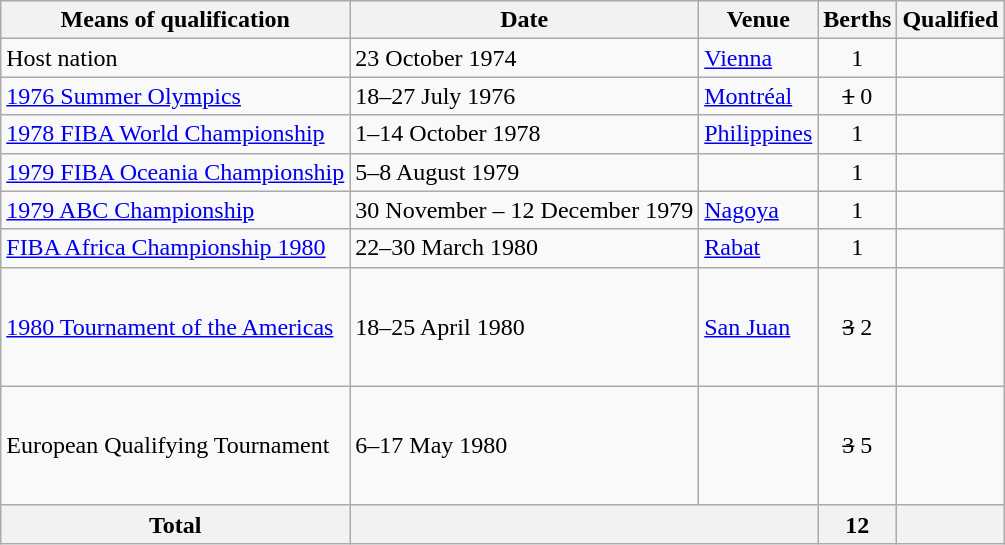<table class="wikitable">
<tr>
<th>Means of qualification</th>
<th>Date</th>
<th>Venue</th>
<th>Berths</th>
<th>Qualified</th>
</tr>
<tr>
<td>Host nation</td>
<td>23 October 1974</td>
<td> <a href='#'>Vienna</a></td>
<td align=center>1</td>
<td></td>
</tr>
<tr>
<td><a href='#'>1976 Summer Olympics</a></td>
<td>18–27 July 1976</td>
<td> <a href='#'>Montréal</a></td>
<td align=center><s>1</s> 0</td>
<td><s></s></td>
</tr>
<tr>
<td><a href='#'>1978 FIBA World Championship</a></td>
<td>1–14 October 1978</td>
<td> <a href='#'>Philippines</a></td>
<td align=center>1</td>
<td></td>
</tr>
<tr>
<td><a href='#'>1979 FIBA Oceania Championship</a></td>
<td>5–8 August 1979</td>
<td></td>
<td align=center>1</td>
<td></td>
</tr>
<tr>
<td><a href='#'>1979 ABC Championship</a></td>
<td>30 November – 12 December 1979</td>
<td> <a href='#'>Nagoya</a></td>
<td align=center>1</td>
<td><s></s><br></td>
</tr>
<tr>
<td><a href='#'>FIBA Africa Championship 1980</a></td>
<td>22–30 March 1980</td>
<td> <a href='#'>Rabat</a></td>
<td align=center>1</td>
<td></td>
</tr>
<tr>
<td><a href='#'>1980 Tournament of the Americas</a></td>
<td>18–25 April 1980</td>
<td> <a href='#'>San Juan</a></td>
<td align=center><s>3</s> 2</td>
<td><s></s><br><s></s><br><s></s><br><br></td>
</tr>
<tr>
<td>European Qualifying Tournament</td>
<td>6–17 May 1980</td>
<td></td>
<td align=center><s>3</s> 5</td>
<td><br><br><br><br></td>
</tr>
<tr>
<th>Total</th>
<th colspan="2"></th>
<th>12</th>
<th></th>
</tr>
</table>
